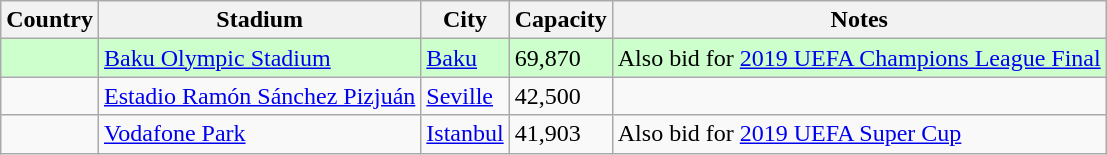<table class="wikitable sortable">
<tr>
<th>Country</th>
<th>Stadium</th>
<th>City</th>
<th>Capacity</th>
<th>Notes</th>
</tr>
<tr style="background:#cfc;">
<td></td>
<td><a href='#'>Baku Olympic Stadium</a></td>
<td><a href='#'>Baku</a></td>
<td>69,870</td>
<td>Also bid for <a href='#'>2019 UEFA Champions League Final</a></td>
</tr>
<tr>
<td></td>
<td><a href='#'>Estadio Ramón Sánchez Pizjuán</a></td>
<td><a href='#'>Seville</a></td>
<td>42,500</td>
<td></td>
</tr>
<tr>
<td></td>
<td><a href='#'>Vodafone Park</a></td>
<td><a href='#'>Istanbul</a></td>
<td>41,903</td>
<td>Also bid for <a href='#'>2019 UEFA Super Cup</a></td>
</tr>
</table>
